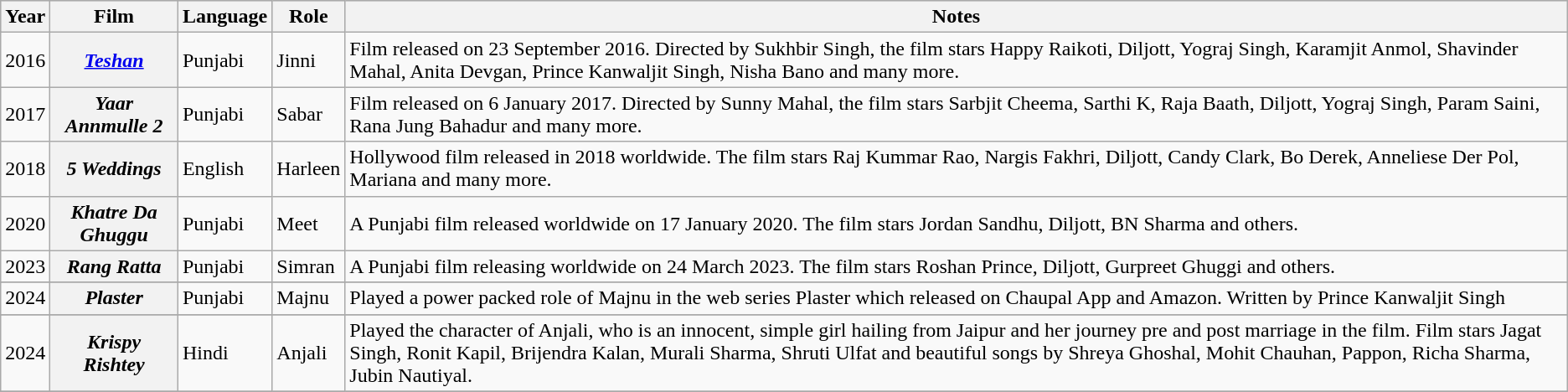<table class="wikitable sortable plainrowheaders">
<tr style="background:#ccc; text-align:center;">
<th scope="col">Year</th>
<th scope="col">Film</th>
<th scope="col">Language</th>
<th scope="col">Role</th>
<th scope="col" class="unsortable">Notes</th>
</tr>
<tr>
<td>2016</td>
<th scope="row"><em><a href='#'>Teshan</a></em></th>
<td Punjabi language>Punjabi</td>
<td>Jinni</td>
<td>Film released on 23 September 2016. Directed by Sukhbir Singh, the film stars Happy Raikoti, Diljott, Yograj Singh, Karamjit Anmol, Shavinder Mahal, Anita Devgan, Prince Kanwaljit Singh, Nisha Bano and many more.</td>
</tr>
<tr>
<td>2017</td>
<th scope="row"><em>Yaar Annmulle 2</em></th>
<td>Punjabi</td>
<td>Sabar</td>
<td>Film released on 6 January 2017. Directed by Sunny Mahal, the film stars Sarbjit Cheema, Sarthi K, Raja Baath, Diljott, Yograj Singh, Param Saini, Rana Jung Bahadur and many more.</td>
</tr>
<tr>
<td>2018</td>
<th scope="row"><em>5 Weddings </em></th>
<td>English</td>
<td>Harleen</td>
<td>Hollywood film released in 2018 worldwide. The film stars Raj Kummar Rao, Nargis Fakhri, Diljott, Candy Clark, Bo Derek, Anneliese Der Pol, Mariana and many more.</td>
</tr>
<tr>
<td>2020</td>
<th scope="row"><em>Khatre Da Ghuggu </em></th>
<td>Punjabi</td>
<td>Meet</td>
<td>A Punjabi film released worldwide on 17 January 2020. The film stars Jordan Sandhu, Diljott, BN Sharma and others.</td>
</tr>
<tr>
<td>2023</td>
<th scope="row"><em>Rang Ratta </em></th>
<td>Punjabi</td>
<td>Simran</td>
<td>A Punjabi film releasing worldwide on 24 March 2023. The film stars Roshan Prince, Diljott, Gurpreet Ghuggi and others.</td>
</tr>
<tr>
</tr>
<tr>
<td>2024</td>
<th scope="row"><em>Plaster </em></th>
<td>Punjabi</td>
<td>Majnu</td>
<td>Played a power packed role of Majnu in the web series Plaster which released on Chaupal App and Amazon. Written by Prince Kanwaljit Singh</td>
</tr>
<tr>
</tr>
<tr>
<td>2024</td>
<th scope="row"><em>Krispy Rishtey </em></th>
<td>Hindi</td>
<td>Anjali</td>
<td>Played the character of Anjali, who is an innocent, simple girl hailing from Jaipur and her journey pre and post marriage in the film. Film stars Jagat Singh, Ronit Kapil, Brijendra Kalan, Murali Sharma, Shruti Ulfat and beautiful songs by Shreya Ghoshal, Mohit Chauhan, Pappon, Richa Sharma, Jubin Nautiyal.</td>
</tr>
<tr>
</tr>
</table>
